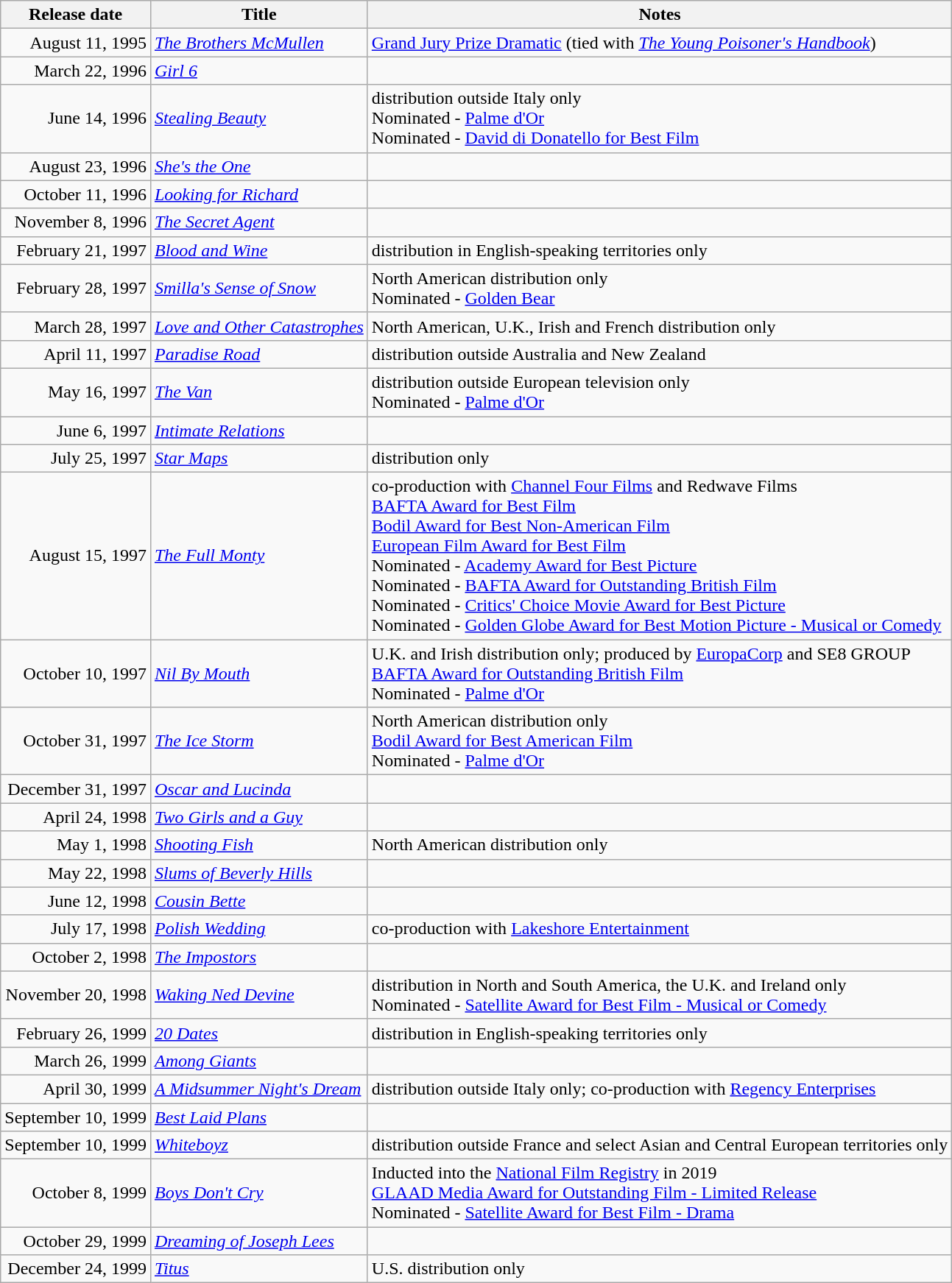<table class="wikitable sortable">
<tr>
<th scope="col">Release date</th>
<th>Title</th>
<th>Notes</th>
</tr>
<tr>
<td align="right">August 11, 1995</td>
<td><em><a href='#'>The Brothers McMullen</a></em></td>
<td><a href='#'>Grand Jury Prize Dramatic</a> (tied with <em><a href='#'>The Young Poisoner's Handbook</a></em>)</td>
</tr>
<tr>
<td align="right">March 22, 1996</td>
<td><em><a href='#'>Girl 6</a></em></td>
<td></td>
</tr>
<tr>
<td align="right">June 14, 1996</td>
<td><em><a href='#'>Stealing Beauty</a></em></td>
<td>distribution outside Italy only<br>Nominated - <a href='#'>Palme d'Or</a> <br>Nominated - <a href='#'>David di Donatello for Best Film</a></td>
</tr>
<tr>
<td align="right">August 23, 1996</td>
<td><em><a href='#'>She's the One</a></em></td>
<td></td>
</tr>
<tr>
<td align="right">October 11, 1996</td>
<td><em><a href='#'>Looking for Richard</a></em></td>
<td></td>
</tr>
<tr>
<td align="right">November 8, 1996</td>
<td><em><a href='#'>The Secret Agent</a></em></td>
<td></td>
</tr>
<tr>
<td align="right">February 21, 1997</td>
<td><em><a href='#'>Blood and Wine</a></em></td>
<td>distribution in English-speaking territories only</td>
</tr>
<tr>
<td align="right">February 28, 1997</td>
<td><em><a href='#'>Smilla's Sense of Snow</a></em></td>
<td>North American distribution only <br>Nominated - <a href='#'>Golden Bear</a></td>
</tr>
<tr>
<td align="right">March 28, 1997</td>
<td><em><a href='#'>Love and Other Catastrophes</a></em></td>
<td>North American, U.K., Irish and French distribution only</td>
</tr>
<tr>
<td align="right">April 11, 1997</td>
<td><em><a href='#'>Paradise Road</a></em></td>
<td>distribution outside Australia and New Zealand</td>
</tr>
<tr>
<td align="right">May 16, 1997</td>
<td><em><a href='#'>The Van</a></em></td>
<td>distribution outside European television only <br>Nominated - <a href='#'>Palme d'Or</a></td>
</tr>
<tr>
<td align="right">June 6, 1997</td>
<td><em><a href='#'>Intimate Relations</a></em></td>
<td></td>
</tr>
<tr>
<td align="right">July 25, 1997</td>
<td><em><a href='#'>Star Maps</a></em></td>
<td>distribution only</td>
</tr>
<tr>
<td align="right">August 15, 1997</td>
<td><em><a href='#'>The Full Monty</a></em></td>
<td>co-production with <a href='#'>Channel Four Films</a> and Redwave Films<br><a href='#'>BAFTA Award for Best Film</a> <br><a href='#'>Bodil Award for Best Non-American Film</a> <br><a href='#'>European Film Award for Best Film</a> <br>Nominated - <a href='#'>Academy Award for Best Picture</a> <br>Nominated - <a href='#'>BAFTA Award for Outstanding British Film</a> <br>Nominated - <a href='#'>Critics' Choice Movie Award for Best Picture</a> <br>Nominated - <a href='#'>Golden Globe Award for Best Motion Picture - Musical or Comedy</a></td>
</tr>
<tr>
<td align="right">October 10, 1997</td>
<td><em><a href='#'>Nil By Mouth</a></em></td>
<td>U.K. and Irish distribution only; produced by <a href='#'>EuropaCorp</a> and SE8 GROUP<br><a href='#'>BAFTA Award for Outstanding British Film</a><br>Nominated - <a href='#'>Palme d'Or</a></td>
</tr>
<tr>
<td align="right">October 31, 1997</td>
<td><em><a href='#'>The Ice Storm</a></em></td>
<td>North American distribution only <br><a href='#'>Bodil Award for Best American Film</a> <br>Nominated - <a href='#'>Palme d'Or</a></td>
</tr>
<tr>
<td align="right">December 31, 1997</td>
<td><em><a href='#'>Oscar and Lucinda</a></em></td>
<td></td>
</tr>
<tr>
<td align="right">April 24, 1998</td>
<td><em><a href='#'>Two Girls and a Guy</a></em></td>
<td></td>
</tr>
<tr>
<td align="right">May 1, 1998</td>
<td><em><a href='#'>Shooting Fish</a></em></td>
<td>North American distribution only</td>
</tr>
<tr>
<td align="right">May 22, 1998</td>
<td><em><a href='#'>Slums of Beverly Hills</a></em></td>
<td></td>
</tr>
<tr>
<td align="right">June 12, 1998</td>
<td><em><a href='#'>Cousin Bette</a></em></td>
<td></td>
</tr>
<tr>
<td align="right">July 17, 1998</td>
<td><em><a href='#'>Polish Wedding</a></em></td>
<td>co-production with <a href='#'>Lakeshore Entertainment</a></td>
</tr>
<tr>
<td align="right">October 2, 1998</td>
<td><em><a href='#'>The Impostors</a></em></td>
<td></td>
</tr>
<tr>
<td align="right">November 20, 1998</td>
<td><em><a href='#'>Waking Ned Devine</a></em></td>
<td>distribution in North and South America, the U.K. and Ireland only <br>Nominated - <a href='#'>Satellite Award for Best Film - Musical or Comedy</a></td>
</tr>
<tr>
<td align="right">February 26, 1999</td>
<td><em><a href='#'>20 Dates</a></em></td>
<td>distribution in English-speaking territories only</td>
</tr>
<tr>
<td align="right">March 26, 1999</td>
<td><em><a href='#'>Among Giants</a></em></td>
<td></td>
</tr>
<tr>
<td align="right">April 30, 1999</td>
<td><em><a href='#'>A Midsummer Night's Dream</a></em></td>
<td>distribution outside Italy only; co-production with <a href='#'>Regency Enterprises</a></td>
</tr>
<tr>
<td align="right">September 10, 1999</td>
<td><em><a href='#'>Best Laid Plans</a></em></td>
<td></td>
</tr>
<tr>
<td align="right">September 10, 1999</td>
<td><em><a href='#'>Whiteboyz</a></em></td>
<td>distribution outside France and select Asian and Central European territories only</td>
</tr>
<tr>
<td align="right">October 8, 1999</td>
<td><em><a href='#'>Boys Don't Cry</a></em></td>
<td>Inducted into the <a href='#'>National Film Registry</a> in 2019<br><a href='#'>GLAAD Media Award for Outstanding Film - Limited Release</a><br>Nominated - <a href='#'>Satellite Award for Best Film - Drama</a></td>
</tr>
<tr>
<td align="right">October 29, 1999</td>
<td><em><a href='#'>Dreaming of Joseph Lees</a></em></td>
<td></td>
</tr>
<tr>
<td align="right">December 24, 1999</td>
<td><em><a href='#'>Titus</a></em></td>
<td>U.S. distribution only</td>
</tr>
</table>
